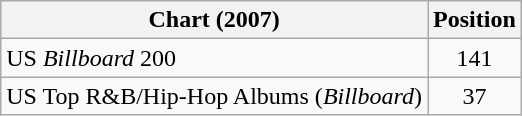<table class="wikitable sortable plainrowheaders">
<tr>
<th>Chart (2007)</th>
<th>Position</th>
</tr>
<tr>
<td>US <em>Billboard</em> 200</td>
<td style="text-align:center">141</td>
</tr>
<tr>
<td>US Top R&B/Hip-Hop Albums (<em>Billboard</em>)</td>
<td style="text-align:center">37</td>
</tr>
</table>
